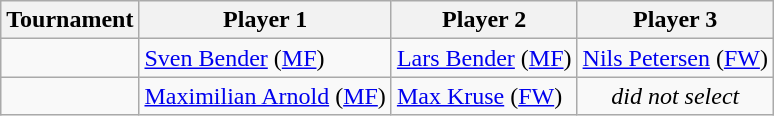<table class="wikitable">
<tr>
<th>Tournament</th>
<th>Player 1</th>
<th>Player 2</th>
<th>Player 3</th>
</tr>
<tr>
<td></td>
<td><a href='#'>Sven Bender</a> (<a href='#'>MF</a>)</td>
<td><a href='#'>Lars Bender</a> (<a href='#'>MF</a>)</td>
<td><a href='#'>Nils Petersen</a> (<a href='#'>FW</a>)</td>
</tr>
<tr>
<td></td>
<td><a href='#'>Maximilian Arnold</a> (<a href='#'>MF</a>)</td>
<td><a href='#'>Max Kruse</a> (<a href='#'>FW</a>)</td>
<td align="center"><em>did not select</em></td>
</tr>
</table>
